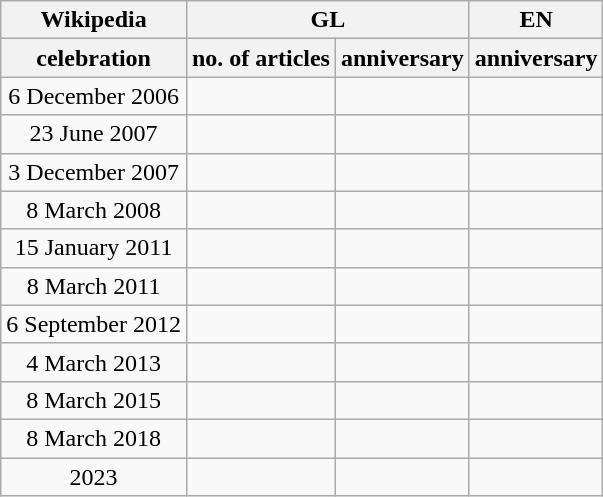<table class="wikitable" style="text-align: center;">
<tr>
<th>Wikipedia</th>
<th colspan="2">GL</th>
<th>EN</th>
</tr>
<tr>
<th>celebration</th>
<th>no. of articles</th>
<th>anniversary</th>
<th>anniversary</th>
</tr>
<tr>
<td>6 December 2006</td>
<td></td>
<td></td>
<td></td>
</tr>
<tr>
<td>23 June 2007</td>
<td></td>
<td></td>
<td></td>
</tr>
<tr>
<td>3 December 2007</td>
<td></td>
<td></td>
<td></td>
</tr>
<tr>
<td>8 March 2008</td>
<td></td>
<td></td>
<td></td>
</tr>
<tr>
<td>15 January 2011</td>
<td></td>
<td></td>
<td></td>
</tr>
<tr>
<td>8 March 2011</td>
<td></td>
<td></td>
<td></td>
</tr>
<tr>
<td>6 September 2012</td>
<td></td>
<td></td>
<td></td>
</tr>
<tr>
<td>4 March 2013</td>
<td></td>
<td></td>
<td></td>
</tr>
<tr>
<td>8 March 2015</td>
<td></td>
<td></td>
<td></td>
</tr>
<tr>
<td>8 March 2018</td>
<td></td>
<td></td>
<td></td>
</tr>
<tr>
<td>2023</td>
<td></td>
<td></td>
<td></td>
</tr>
</table>
